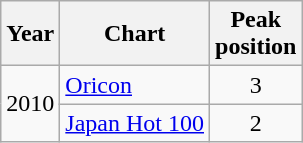<table class="wikitable">
<tr>
<th>Year</th>
<th>Chart</th>
<th>Peak<br>position</th>
</tr>
<tr>
<td rowspan="2">2010</td>
<td><a href='#'>Oricon</a></td>
<td style="text-align:center">3</td>
</tr>
<tr>
<td><a href='#'>Japan Hot 100</a></td>
<td style="text-align:center">2</td>
</tr>
</table>
